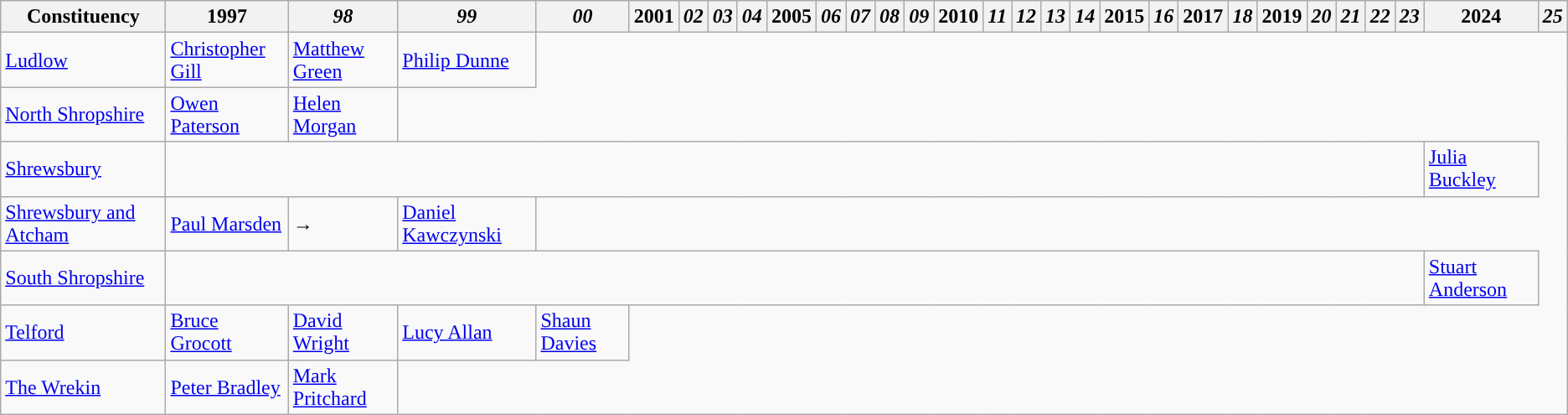<table class="wikitable">
<tr>
<th>Constituency</th>
<th>1997</th>
<th><em>98</em></th>
<th><em>99</em></th>
<th><em>00</em></th>
<th>2001</th>
<th><em>02</em></th>
<th><em>03</em></th>
<th><em>04</em></th>
<th>2005</th>
<th><em>06</em></th>
<th><em>07</em></th>
<th><em>08</em></th>
<th><em>09</em></th>
<th>2010</th>
<th><em>11</em></th>
<th><em>12</em></th>
<th><em>13</em></th>
<th><em>14</em></th>
<th>2015</th>
<th><em>16</em></th>
<th>2017</th>
<th><em>18</em></th>
<th>2019</th>
<th><em>20</em></th>
<th><em>21</em></th>
<th><em>22</em></th>
<th><em>23</em></th>
<th>2024</th>
<th><em>25</em></th>
</tr>
<tr>
<td><a href='#'>Ludlow</a></td>
<td><a href='#'>Christopher Gill</a></td>
<td><a href='#'>Matthew Green</a></td>
<td><a href='#'>Philip Dunne</a></td>
</tr>
<tr>
<td><a href='#'>North Shropshire</a></td>
<td><a href='#'>Owen Paterson</a></td>
<td><a href='#'>Helen Morgan</a></td>
</tr>
<tr>
<td><a href='#'>Shrewsbury</a></td>
<td colspan="27"></td>
<td><a href='#'>Julia Buckley</a></td>
</tr>
<tr>
<td><a href='#'>Shrewsbury and Atcham</a></td>
<td><a href='#'>Paul Marsden</a></td>
<td>→</td>
<td><a href='#'>Daniel Kawczynski</a></td>
</tr>
<tr>
<td><a href='#'>South Shropshire</a></td>
<td colspan="27"></td>
<td><a href='#'>Stuart Anderson</a></td>
</tr>
<tr>
<td><a href='#'>Telford</a></td>
<td><a href='#'>Bruce Grocott</a></td>
<td><a href='#'>David Wright</a></td>
<td><a href='#'>Lucy Allan</a></td>
<td><a href='#'>Shaun Davies</a></td>
</tr>
<tr>
<td><a href='#'>The Wrekin</a></td>
<td><a href='#'>Peter Bradley</a></td>
<td><a href='#'>Mark Pritchard</a></td>
</tr>
</table>
